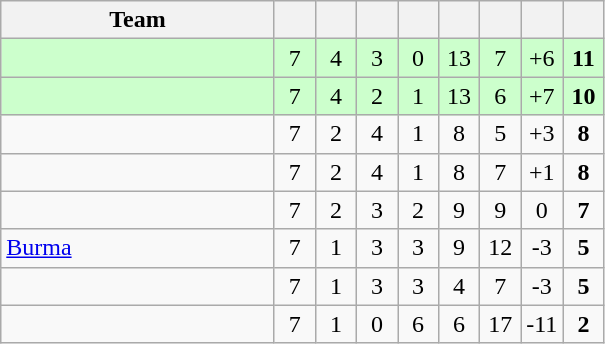<table class="wikitable" style="text-align: center;">
<tr>
<th width="175">Team</th>
<th width="20"></th>
<th width="20"></th>
<th width="20"></th>
<th width="20"></th>
<th width="20"></th>
<th width="20"></th>
<th width="20"></th>
<th width="20"></th>
</tr>
<tr style="background: #ccffcc;">
<td style="text-align:left;"></td>
<td>7</td>
<td>4</td>
<td>3</td>
<td>0</td>
<td>13</td>
<td>7</td>
<td>+6</td>
<td><strong>11</strong></td>
</tr>
<tr style="background: #ccffcc;">
<td style="text-align:left;"></td>
<td>7</td>
<td>4</td>
<td>2</td>
<td>1</td>
<td>13</td>
<td>6</td>
<td>+7</td>
<td><strong>10</strong></td>
</tr>
<tr bgcolor=>
<td style="text-align:left;"></td>
<td>7</td>
<td>2</td>
<td>4</td>
<td>1</td>
<td>8</td>
<td>5</td>
<td>+3</td>
<td><strong>8</strong></td>
</tr>
<tr bgcolor=>
<td style="text-align:left;"></td>
<td>7</td>
<td>2</td>
<td>4</td>
<td>1</td>
<td>8</td>
<td>7</td>
<td>+1</td>
<td><strong>8</strong></td>
</tr>
<tr bgcolor=>
<td style="text-align:left;"></td>
<td>7</td>
<td>2</td>
<td>3</td>
<td>2</td>
<td>9</td>
<td>9</td>
<td>0</td>
<td><strong>7</strong></td>
</tr>
<tr bgcolor=>
<td style="text-align:left;"> <a href='#'>Burma</a></td>
<td>7</td>
<td>1</td>
<td>3</td>
<td>3</td>
<td>9</td>
<td>12</td>
<td>-3</td>
<td><strong>5</strong></td>
</tr>
<tr bgcolor=>
<td style="text-align:left;"></td>
<td>7</td>
<td>1</td>
<td>3</td>
<td>3</td>
<td>4</td>
<td>7</td>
<td>-3</td>
<td><strong>5</strong></td>
</tr>
<tr bgcolor=>
<td style="text-align:left;"></td>
<td>7</td>
<td>1</td>
<td>0</td>
<td>6</td>
<td>6</td>
<td>17</td>
<td>-11</td>
<td><strong>2</strong></td>
</tr>
</table>
